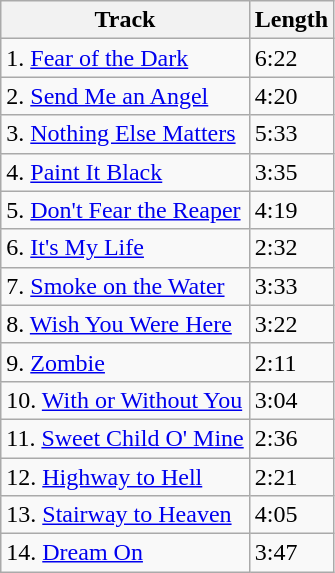<table class="wikitable sortable">
<tr>
<th>Track</th>
<th>Length</th>
</tr>
<tr>
<td>1. <a href='#'>Fear of the Dark</a></td>
<td>6:22</td>
</tr>
<tr>
<td>2. <a href='#'>Send Me an Angel</a></td>
<td>4:20</td>
</tr>
<tr>
<td>3. <a href='#'>Nothing Else Matters</a></td>
<td>5:33</td>
</tr>
<tr>
<td>4. <a href='#'>Paint It Black</a></td>
<td>3:35</td>
</tr>
<tr>
<td>5. <a href='#'>Don't Fear the Reaper</a></td>
<td>4:19</td>
</tr>
<tr>
<td>6. <a href='#'>It's My Life</a></td>
<td>2:32</td>
</tr>
<tr>
<td>7. <a href='#'>Smoke on the Water</a></td>
<td>3:33</td>
</tr>
<tr>
<td>8. <a href='#'>Wish You Were Here</a></td>
<td>3:22</td>
</tr>
<tr>
<td>9. <a href='#'>Zombie</a></td>
<td>2:11</td>
</tr>
<tr>
<td>10. <a href='#'>With or Without You</a></td>
<td>3:04</td>
</tr>
<tr>
<td>11. <a href='#'>Sweet Child O' Mine</a></td>
<td>2:36</td>
</tr>
<tr>
<td>12. <a href='#'>Highway to Hell</a></td>
<td>2:21</td>
</tr>
<tr>
<td>13. <a href='#'>Stairway to Heaven</a></td>
<td>4:05</td>
</tr>
<tr>
<td>14. <a href='#'>Dream On</a></td>
<td>3:47</td>
</tr>
</table>
